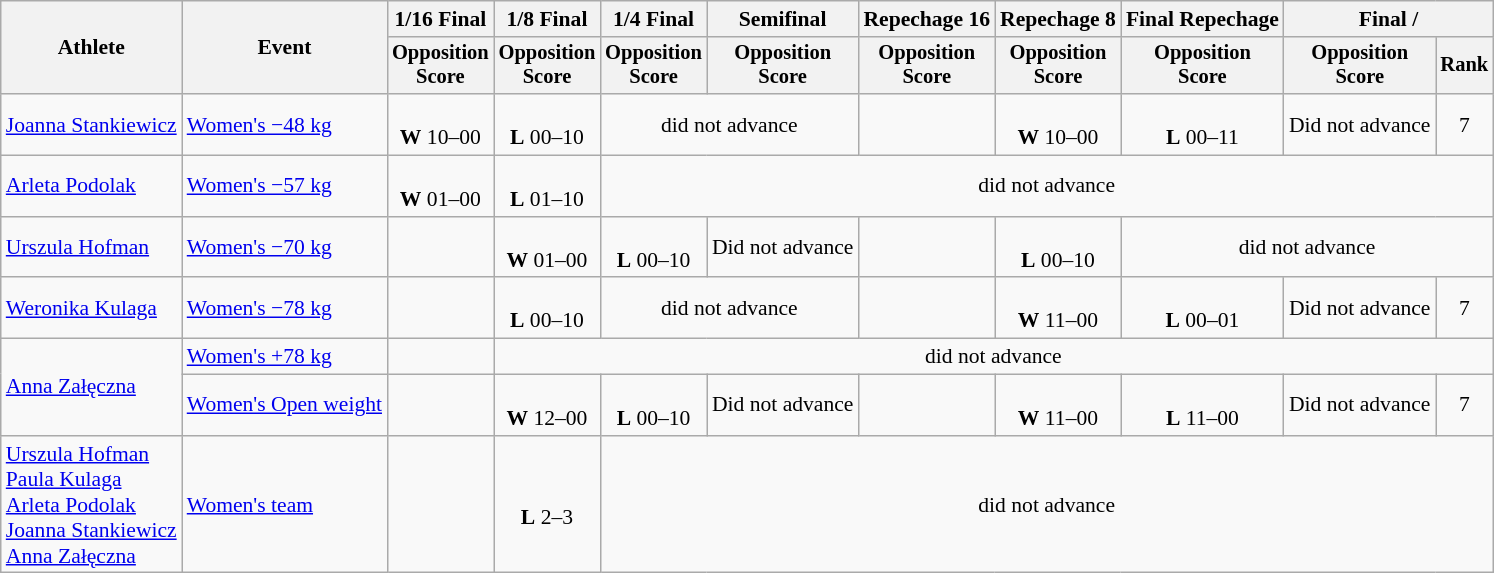<table class="wikitable" style="font-size:90%">
<tr>
<th rowspan=2>Athlete</th>
<th rowspan=2>Event</th>
<th>1/16 Final</th>
<th>1/8 Final</th>
<th>1/4 Final</th>
<th>Semifinal</th>
<th>Repechage 16</th>
<th>Repechage 8</th>
<th>Final Repechage</th>
<th colspan=3>Final / </th>
</tr>
<tr style="font-size:95%">
<th>Opposition<br>Score</th>
<th>Opposition<br>Score</th>
<th>Opposition<br>Score</th>
<th>Opposition<br>Score</th>
<th>Opposition<br>Score</th>
<th>Opposition<br>Score</th>
<th>Opposition<br>Score</th>
<th>Opposition<br>Score</th>
<th>Rank</th>
</tr>
<tr align=center>
<td align=left><a href='#'>Joanna Stankiewicz</a></td>
<td align=left><a href='#'>Women's −48 kg</a></td>
<td><br><strong>W</strong> 10–00</td>
<td><br><strong>L</strong> 00–10</td>
<td colspan=2>did not advance</td>
<td></td>
<td><br><strong>W</strong> 10–00</td>
<td><br><strong>L</strong> 00–11</td>
<td>Did not advance</td>
<td>7</td>
</tr>
<tr align=center>
<td align=left><a href='#'>Arleta Podolak</a></td>
<td align=left><a href='#'>Women's −57 kg</a></td>
<td><br><strong>W</strong> 01–00</td>
<td><br><strong>L</strong> 01–10</td>
<td colspan=7>did not advance</td>
</tr>
<tr align=center>
<td align=left><a href='#'>Urszula Hofman</a></td>
<td align=left><a href='#'>Women's −70 kg</a></td>
<td></td>
<td><br><strong>W</strong> 01–00</td>
<td><br><strong>L</strong> 00–10</td>
<td>Did not advance</td>
<td></td>
<td><br><strong>L</strong> 00–10</td>
<td colspan=3>did not advance</td>
</tr>
<tr align=center>
<td align=left><a href='#'>Weronika Kulaga</a></td>
<td align=left><a href='#'>Women's −78 kg</a></td>
<td></td>
<td><br><strong>L</strong> 00–10</td>
<td colspan=2>did not advance</td>
<td></td>
<td><br><strong>W</strong> 11–00</td>
<td><br><strong>L</strong> 00–01</td>
<td>Did not advance</td>
<td>7</td>
</tr>
<tr align=center>
<td rowspan=2 align=left><a href='#'>Anna Załęczna</a></td>
<td align=left><a href='#'>Women's +78 kg</a></td>
<td><br></td>
<td colspan=9>did not advance</td>
</tr>
<tr align=center>
<td align=left><a href='#'>Women's Open weight</a></td>
<td></td>
<td><br><strong>W</strong> 12–00</td>
<td><br><strong>L</strong> 00–10</td>
<td>Did not advance</td>
<td></td>
<td><br><strong>W</strong> 11–00</td>
<td><br><strong>L</strong> 11–00</td>
<td>Did not advance</td>
<td>7</td>
</tr>
<tr align=center>
<td align=left><a href='#'>Urszula Hofman</a><br><a href='#'>Paula Kulaga</a><br><a href='#'>Arleta Podolak</a><br><a href='#'>Joanna Stankiewicz</a><br><a href='#'>Anna Załęczna</a></td>
<td align=left><a href='#'>Women's team</a></td>
<td></td>
<td><br><strong>L</strong> 2–3</td>
<td colspan=7>did not advance</td>
</tr>
</table>
